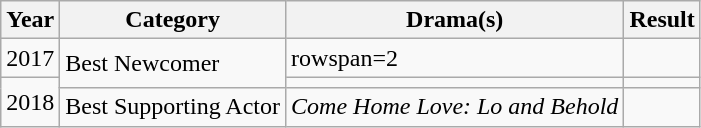<table class="wikitable sortable">
<tr>
<th>Year</th>
<th>Category</th>
<th>Drama(s)</th>
<th>Result</th>
</tr>
<tr>
<td>2017</td>
<td rowspan=2>Best Newcomer</td>
<td>rowspan=2 </td>
<td></td>
</tr>
<tr>
<td rowspan=2>2018</td>
<td></td>
</tr>
<tr>
<td>Best Supporting Actor</td>
<td><em>Come Home Love: Lo and Behold</em></td>
<td></td>
</tr>
</table>
